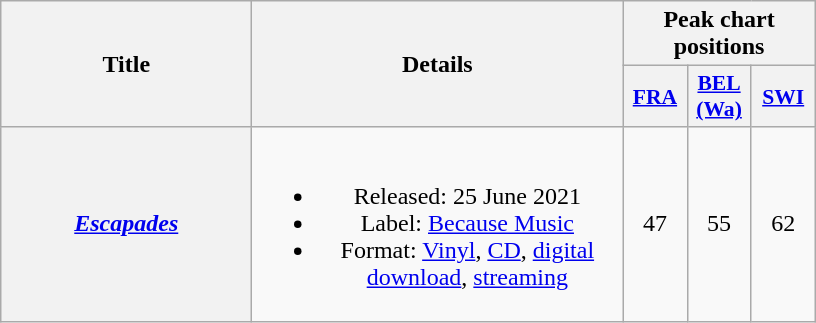<table class="wikitable plainrowheaders" style="text-align:center;">
<tr>
<th scope="col" rowspan="2" style="width:10em;">Title</th>
<th scope="col" rowspan="2" style="width:15em;">Details</th>
<th scope="col" colspan="3">Peak chart positions</th>
</tr>
<tr>
<th scope="col" style="width:2.5em;font-size:90%;"><a href='#'>FRA</a><br></th>
<th scope="col" style="width:2.5em;font-size:90%;"><a href='#'>BEL<br>(Wa)</a><br></th>
<th scope="col" style="width:2.5em;font-size:90%;"><a href='#'>SWI</a><br></th>
</tr>
<tr>
<th scope="row"><em><a href='#'>Escapades</a></em></th>
<td><br><ul><li>Released: 25 June 2021</li><li>Label: <a href='#'>Because Music</a></li><li>Format: <a href='#'>Vinyl</a>, <a href='#'>CD</a>, <a href='#'>digital download</a>, <a href='#'>streaming</a></li></ul></td>
<td>47</td>
<td>55</td>
<td>62</td>
</tr>
</table>
